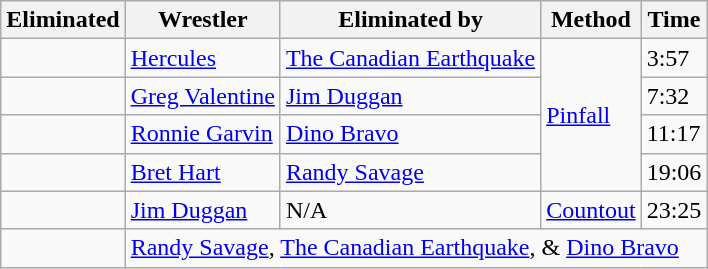<table class="wikitable sortable">
<tr>
<th>Eliminated</th>
<th>Wrestler</th>
<th>Eliminated by</th>
<th>Method</th>
<th>Time</th>
</tr>
<tr>
<td></td>
<td><a href='#'>Hercules</a></td>
<td><a href='#'>The Canadian Earthquake</a></td>
<td rowspan="4"><a href='#'>Pinfall</a></td>
<td>3:57</td>
</tr>
<tr>
<td></td>
<td><a href='#'>Greg Valentine</a></td>
<td><a href='#'>Jim Duggan</a></td>
<td>7:32</td>
</tr>
<tr>
<td></td>
<td><a href='#'>Ronnie Garvin</a></td>
<td><a href='#'>Dino Bravo</a></td>
<td>11:17</td>
</tr>
<tr>
<td></td>
<td><a href='#'>Bret Hart</a></td>
<td><a href='#'>Randy Savage</a></td>
<td>19:06</td>
</tr>
<tr>
<td></td>
<td><a href='#'>Jim Duggan</a></td>
<td>N/A</td>
<td><a href='#'>Countout</a></td>
<td>23:25</td>
</tr>
<tr>
<td></td>
<td colspan="4"><a href='#'>Randy Savage</a>, <a href='#'>The Canadian Earthquake</a>, & <a href='#'>Dino Bravo</a></td>
</tr>
</table>
